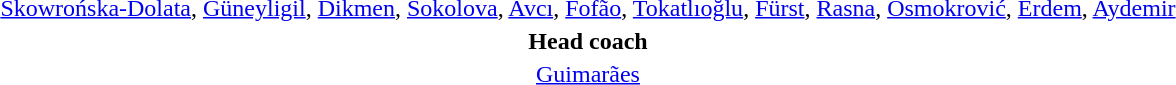<table style="text-align: center; margin-top: 2em; margin-left: auto; margin-right: auto">
<tr>
<td><a href='#'>Skowrońska-Dolata</a>, <a href='#'>Güneyligil</a>, <a href='#'>Dikmen</a>, <a href='#'>Sokolova</a>, <a href='#'>Avcı</a>, <a href='#'>Fofão</a>, <a href='#'>Tokatlıoğlu</a>, <a href='#'>Fürst</a>, <a href='#'>Rasna</a>, <a href='#'>Osmokrović</a>, <a href='#'>Erdem</a>, <a href='#'>Aydemir</a></td>
</tr>
<tr>
<td><strong>Head coach</strong></td>
</tr>
<tr>
<td><a href='#'>Guimarães</a></td>
</tr>
</table>
